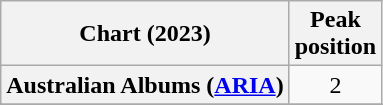<table class="wikitable sortable plainrowheaders" style="text-align:center">
<tr>
<th scope="col">Chart (2023)</th>
<th scope="col">Peak<br>position</th>
</tr>
<tr>
<th scope="row">Australian Albums (<a href='#'>ARIA</a>)</th>
<td>2</td>
</tr>
<tr>
</tr>
<tr>
</tr>
</table>
